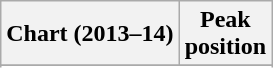<table class="wikitable sortable plainrowheaders">
<tr>
<th scope="col">Chart (2013–14)</th>
<th scope="col">Peak<br>position</th>
</tr>
<tr>
</tr>
<tr>
</tr>
<tr>
</tr>
<tr>
</tr>
<tr>
</tr>
<tr>
</tr>
<tr>
</tr>
<tr>
</tr>
<tr>
</tr>
<tr>
</tr>
<tr>
</tr>
</table>
